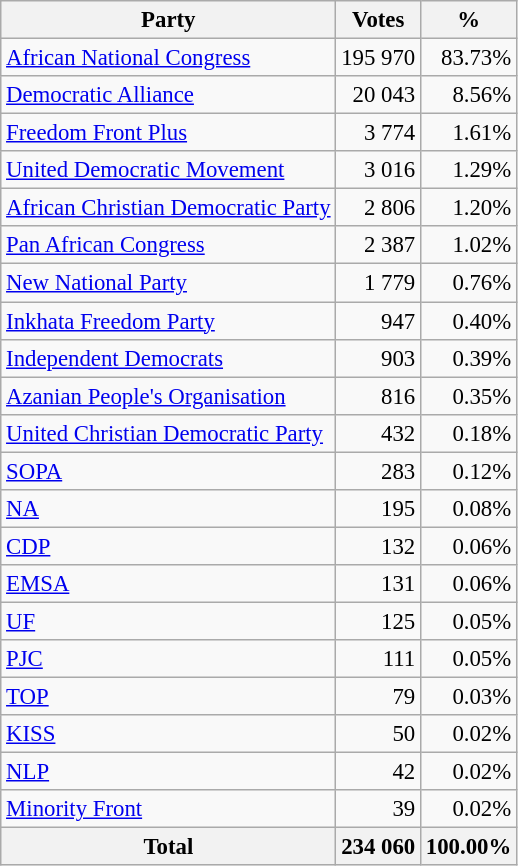<table class="wikitable" style="font-size: 95%; text-align: right">
<tr>
<th>Party</th>
<th>Votes</th>
<th>%</th>
</tr>
<tr>
<td align=left><a href='#'>African National Congress</a></td>
<td>195 970</td>
<td>83.73%</td>
</tr>
<tr>
<td align=left><a href='#'>Democratic Alliance</a></td>
<td>20 043</td>
<td>8.56%</td>
</tr>
<tr>
<td align=left><a href='#'>Freedom Front Plus</a></td>
<td>3 774</td>
<td>1.61%</td>
</tr>
<tr>
<td align=left><a href='#'>United Democratic Movement</a></td>
<td>3 016</td>
<td>1.29%</td>
</tr>
<tr>
<td align=left><a href='#'>African Christian Democratic Party</a></td>
<td>2 806</td>
<td>1.20%</td>
</tr>
<tr>
<td align=left><a href='#'>Pan African Congress</a></td>
<td>2 387</td>
<td>1.02%</td>
</tr>
<tr>
<td align=left><a href='#'>New National Party</a></td>
<td>1 779</td>
<td>0.76%</td>
</tr>
<tr>
<td align=left><a href='#'>Inkhata Freedom Party</a></td>
<td>947</td>
<td>0.40%</td>
</tr>
<tr>
<td align=left><a href='#'>Independent Democrats</a></td>
<td>903</td>
<td>0.39%</td>
</tr>
<tr>
<td align=left><a href='#'>Azanian People's Organisation</a></td>
<td>816</td>
<td>0.35%</td>
</tr>
<tr>
<td align=left><a href='#'>United Christian Democratic Party</a></td>
<td>432</td>
<td>0.18%</td>
</tr>
<tr>
<td align=left><a href='#'>SOPA</a></td>
<td>283</td>
<td>0.12%</td>
</tr>
<tr>
<td align=left><a href='#'>NA</a></td>
<td>195</td>
<td>0.08%</td>
</tr>
<tr>
<td align=left><a href='#'>CDP</a></td>
<td>132</td>
<td>0.06%</td>
</tr>
<tr>
<td align=left><a href='#'>EMSA</a></td>
<td>131</td>
<td>0.06%</td>
</tr>
<tr>
<td align=left><a href='#'>UF</a></td>
<td>125</td>
<td>0.05%</td>
</tr>
<tr>
<td align=left><a href='#'>PJC</a></td>
<td>111</td>
<td>0.05%</td>
</tr>
<tr>
<td align=left><a href='#'>TOP</a></td>
<td>79</td>
<td>0.03%</td>
</tr>
<tr>
<td align=left><a href='#'>KISS</a></td>
<td>50</td>
<td>0.02%</td>
</tr>
<tr>
<td align=left><a href='#'>NLP</a></td>
<td>42</td>
<td>0.02%</td>
</tr>
<tr>
<td align=left><a href='#'>Minority Front</a></td>
<td>39</td>
<td>0.02%</td>
</tr>
<tr>
<th align=left>Total</th>
<th>234 060</th>
<th>100.00%</th>
</tr>
</table>
